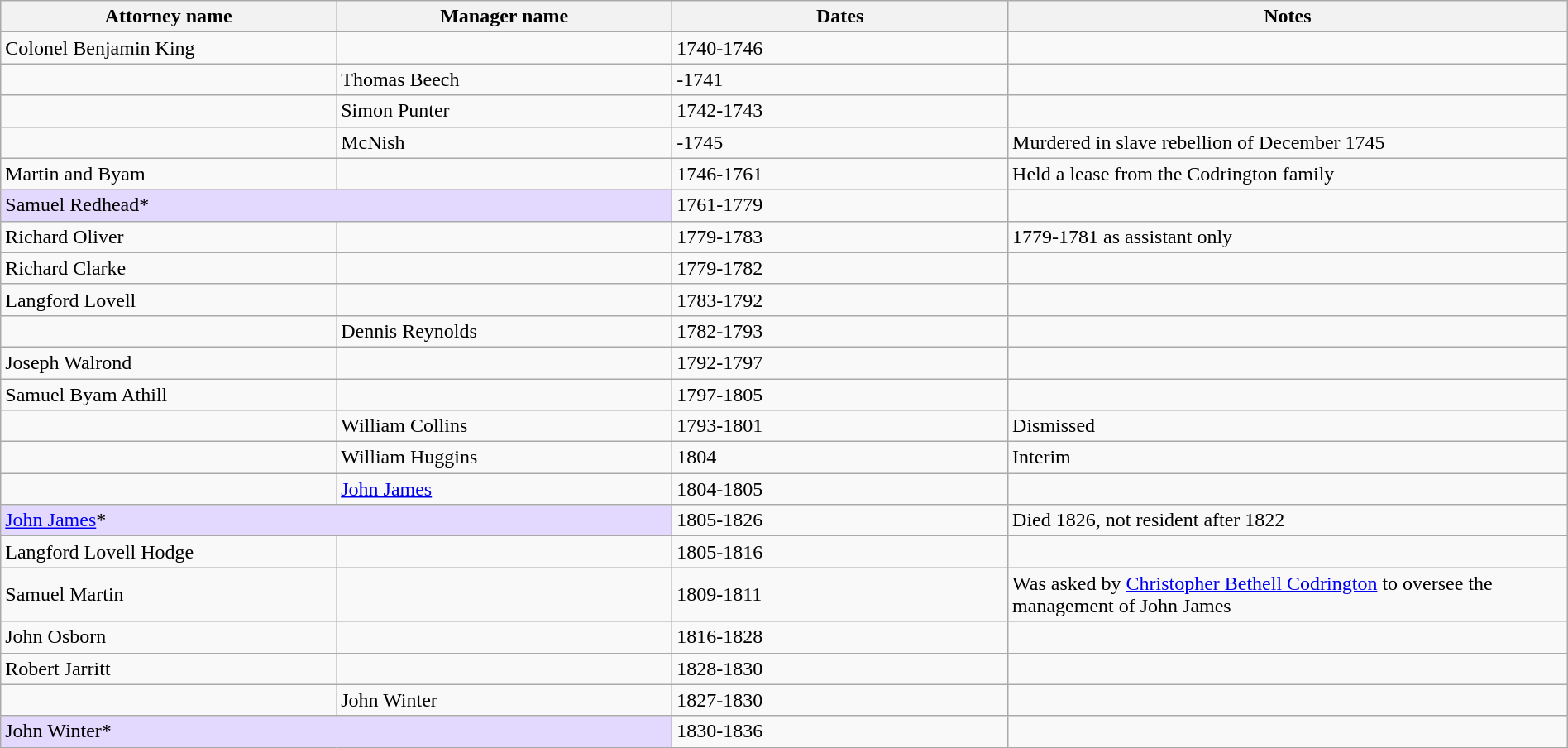<table class="wikitable" style="width:100%;">
<tr>
<th width="15%">Attorney name</th>
<th width="15%">Manager name</th>
<th width="15%">Dates</th>
<th width="25%">Notes</th>
</tr>
<tr>
<td>Colonel Benjamin King</td>
<td></td>
<td>1740-1746</td>
<td></td>
</tr>
<tr>
<td></td>
<td>Thomas Beech</td>
<td>-1741</td>
<td></td>
</tr>
<tr>
<td></td>
<td>Simon Punter</td>
<td>1742-1743</td>
<td></td>
</tr>
<tr>
<td></td>
<td>McNish</td>
<td>-1745</td>
<td>Murdered in slave rebellion of December 1745</td>
</tr>
<tr>
<td>Martin and Byam</td>
<td></td>
<td>1746-1761</td>
<td>Held a lease from the Codrington family</td>
</tr>
<tr>
<td colspan="2" style="background:#e3d9ff;" align="left">Samuel Redhead*</td>
<td>1761-1779</td>
<td></td>
</tr>
<tr>
<td>Richard Oliver</td>
<td></td>
<td>1779-1783</td>
<td>1779-1781 as assistant only</td>
</tr>
<tr>
<td>Richard Clarke</td>
<td></td>
<td>1779-1782</td>
<td></td>
</tr>
<tr>
<td>Langford Lovell</td>
<td></td>
<td>1783-1792</td>
<td></td>
</tr>
<tr>
<td></td>
<td>Dennis Reynolds</td>
<td>1782-1793</td>
<td></td>
</tr>
<tr>
<td>Joseph Walrond</td>
<td></td>
<td>1792-1797</td>
<td></td>
</tr>
<tr>
<td>Samuel Byam Athill</td>
<td></td>
<td>1797-1805</td>
<td></td>
</tr>
<tr>
<td></td>
<td>William Collins</td>
<td>1793-1801</td>
<td>Dismissed</td>
</tr>
<tr>
<td></td>
<td>William Huggins</td>
<td>1804</td>
<td>Interim</td>
</tr>
<tr>
<td></td>
<td><a href='#'>John James</a></td>
<td>1804-1805</td>
<td></td>
</tr>
<tr>
<td colspan="2" style="background:#e3d9ff;" align="left"><a href='#'>John James</a>*</td>
<td>1805-1826</td>
<td>Died 1826, not resident after 1822</td>
</tr>
<tr>
<td>Langford Lovell Hodge</td>
<td></td>
<td>1805-1816</td>
<td></td>
</tr>
<tr>
<td>Samuel Martin</td>
<td></td>
<td>1809-1811</td>
<td>Was asked by <a href='#'>Christopher Bethell Codrington</a> to oversee the management of John James</td>
</tr>
<tr>
<td>John Osborn</td>
<td></td>
<td>1816-1828</td>
<td></td>
</tr>
<tr>
<td>Robert Jarritt</td>
<td></td>
<td>1828-1830</td>
<td></td>
</tr>
<tr>
<td></td>
<td>John Winter</td>
<td>1827-1830</td>
<td></td>
</tr>
<tr>
<td colspan="2" style="background:#e3d9ff;" align="left">John Winter*</td>
<td>1830-1836</td>
</tr>
</table>
